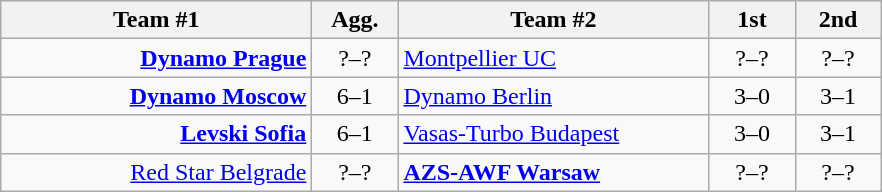<table class=wikitable style="text-align:center">
<tr>
<th width=200>Team #1</th>
<th width=50>Agg.</th>
<th width=200>Team #2</th>
<th width=50>1st</th>
<th width=50>2nd</th>
</tr>
<tr>
<td align=right><strong><a href='#'>Dynamo Prague</a></strong> </td>
<td>?–?</td>
<td align=left> <a href='#'>Montpellier UC</a></td>
<td align=center>?–?</td>
<td align=center>?–?</td>
</tr>
<tr>
<td align=right><strong><a href='#'>Dynamo Moscow</a></strong> </td>
<td>6–1</td>
<td align=left> <a href='#'>Dynamo Berlin</a></td>
<td align=center>3–0</td>
<td align=center>3–1</td>
</tr>
<tr>
<td align=right><strong><a href='#'>Levski Sofia</a></strong> </td>
<td>6–1</td>
<td align=left> <a href='#'>Vasas-Turbo Budapest</a></td>
<td align=center>3–0</td>
<td align=center>3–1</td>
</tr>
<tr>
<td align=right><a href='#'>Red Star Belgrade</a> </td>
<td>?–?</td>
<td align=left> <strong><a href='#'>AZS-AWF Warsaw</a></strong></td>
<td align=center>?–?</td>
<td align=center>?–?</td>
</tr>
</table>
